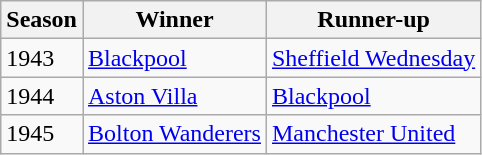<table class="wikitable" style="text-align: ">
<tr>
<th>Season</th>
<th>Winner</th>
<th>Runner-up</th>
</tr>
<tr>
<td>1943</td>
<td><a href='#'>Blackpool</a></td>
<td><a href='#'>Sheffield Wednesday</a></td>
</tr>
<tr>
<td>1944</td>
<td><a href='#'>Aston Villa</a></td>
<td><a href='#'>Blackpool</a></td>
</tr>
<tr>
<td>1945</td>
<td><a href='#'>Bolton Wanderers</a></td>
<td><a href='#'>Manchester United</a></td>
</tr>
</table>
